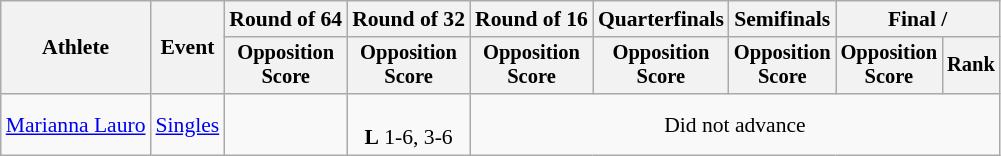<table class=wikitable style="font-size:90%">
<tr>
<th rowspan="2">Athlete</th>
<th rowspan="2">Event</th>
<th>Round of 64</th>
<th>Round of 32</th>
<th>Round of 16</th>
<th>Quarterfinals</th>
<th>Semifinals</th>
<th colspan=2>Final / </th>
</tr>
<tr style="font-size:95%">
<th>Opposition<br>Score</th>
<th>Opposition<br>Score</th>
<th>Opposition<br>Score</th>
<th>Opposition<br>Score</th>
<th>Opposition<br>Score</th>
<th>Opposition<br>Score</th>
<th>Rank</th>
</tr>
<tr align="center">
<td align=left><a href='#'>Marianna Lauro</a></td>
<td><a href='#'>Singles</a></td>
<td></td>
<td><br><strong>L</strong> 1-6, 3-6</td>
<td colspan=5>Did not advance</td>
</tr>
</table>
